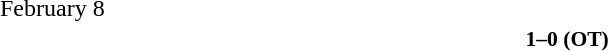<table style="width:100%;" cellspacing="1">
<tr>
<th width=25%></th>
<th width=2%></th>
<th width=6%></th>
<th width=2%></th>
<th width=25%></th>
</tr>
<tr>
<td>February 8</td>
</tr>
<tr style=font-size:90%>
<td align=right><strong></strong></td>
<td></td>
<td align=center><strong>1–0 (OT)</strong></td>
<td></td>
<td><strong></strong></td>
<td></td>
</tr>
</table>
